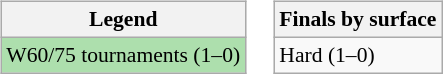<table>
<tr valign=top>
<td><br><table class="wikitable" style=font-size:90%;>
<tr>
<th>Legend</th>
</tr>
<tr style="background:#addfad;">
<td>W60/75 tournaments (1–0)</td>
</tr>
</table>
</td>
<td><br><table class="wikitable" style=font-size:90%;>
<tr>
<th>Finals by surface</th>
</tr>
<tr>
<td>Hard (1–0)</td>
</tr>
</table>
</td>
</tr>
</table>
